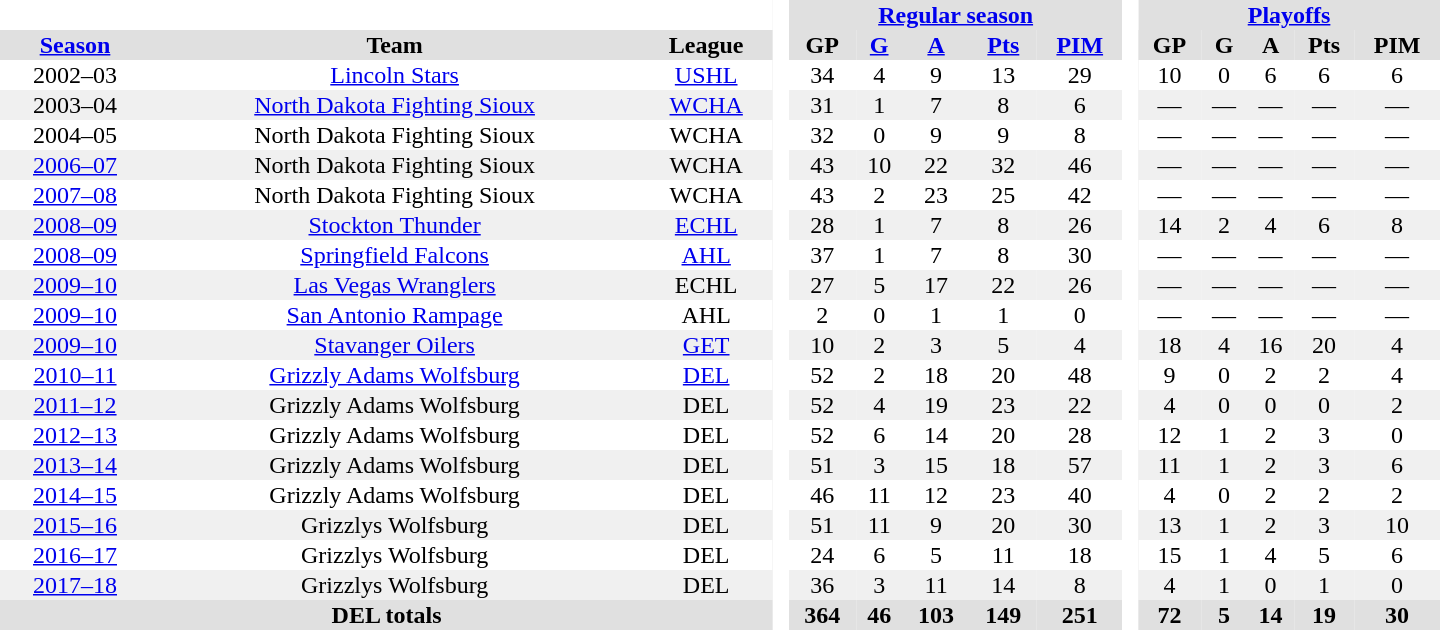<table border="0" cellpadding="1" cellspacing="0" ID="Table3" style="text-align:center; width:60em">
<tr bgcolor="#e0e0e0">
<th colspan="3" bgcolor="#ffffff"> </th>
<th rowspan="99" bgcolor="#ffffff"> </th>
<th colspan="5"><a href='#'>Regular season</a></th>
<th rowspan="99" bgcolor="#ffffff"> </th>
<th colspan="5"><a href='#'>Playoffs</a></th>
</tr>
<tr bgcolor="#e0e0e0">
<th><a href='#'>Season</a></th>
<th>Team</th>
<th>League</th>
<th>GP</th>
<th><a href='#'>G</a></th>
<th><a href='#'>A</a></th>
<th><a href='#'>Pts</a></th>
<th><a href='#'>PIM</a></th>
<th>GP</th>
<th>G</th>
<th>A</th>
<th>Pts</th>
<th>PIM</th>
</tr>
<tr>
<td>2002–03</td>
<td><a href='#'>Lincoln Stars</a></td>
<td><a href='#'>USHL</a></td>
<td>34</td>
<td>4</td>
<td>9</td>
<td>13</td>
<td>29</td>
<td>10</td>
<td>0</td>
<td>6</td>
<td>6</td>
<td>6</td>
</tr>
<tr bgcolor="#f0f0f0">
<td>2003–04</td>
<td><a href='#'>North Dakota Fighting Sioux</a></td>
<td><a href='#'>WCHA</a></td>
<td>31</td>
<td>1</td>
<td>7</td>
<td>8</td>
<td>6</td>
<td>—</td>
<td>—</td>
<td>—</td>
<td>—</td>
<td>—</td>
</tr>
<tr>
<td>2004–05</td>
<td>North Dakota Fighting Sioux</td>
<td>WCHA</td>
<td>32</td>
<td>0</td>
<td>9</td>
<td>9</td>
<td>8</td>
<td>—</td>
<td>—</td>
<td>—</td>
<td>—</td>
<td>—</td>
</tr>
<tr bgcolor="#f0f0f0">
<td><a href='#'>2006–07</a></td>
<td>North Dakota Fighting Sioux</td>
<td>WCHA</td>
<td>43</td>
<td>10</td>
<td>22</td>
<td>32</td>
<td>46</td>
<td>—</td>
<td>—</td>
<td>—</td>
<td>—</td>
<td>—</td>
</tr>
<tr>
<td><a href='#'>2007–08</a></td>
<td>North Dakota Fighting Sioux</td>
<td>WCHA</td>
<td>43</td>
<td>2</td>
<td>23</td>
<td>25</td>
<td>42</td>
<td>—</td>
<td>—</td>
<td>—</td>
<td>—</td>
<td>—</td>
</tr>
<tr bgcolor="#f0f0f0">
<td><a href='#'>2008–09</a></td>
<td><a href='#'>Stockton Thunder</a></td>
<td><a href='#'>ECHL</a></td>
<td>28</td>
<td>1</td>
<td>7</td>
<td>8</td>
<td>26</td>
<td>14</td>
<td>2</td>
<td>4</td>
<td>6</td>
<td>8</td>
</tr>
<tr>
<td><a href='#'>2008–09</a></td>
<td><a href='#'>Springfield Falcons</a></td>
<td><a href='#'>AHL</a></td>
<td>37</td>
<td>1</td>
<td>7</td>
<td>8</td>
<td>30</td>
<td>—</td>
<td>—</td>
<td>—</td>
<td>—</td>
<td>—</td>
</tr>
<tr bgcolor="#f0f0f0">
<td><a href='#'>2009–10</a></td>
<td><a href='#'>Las Vegas Wranglers</a></td>
<td>ECHL</td>
<td>27</td>
<td>5</td>
<td>17</td>
<td>22</td>
<td>26</td>
<td>—</td>
<td>—</td>
<td>—</td>
<td>—</td>
<td>—</td>
</tr>
<tr>
<td><a href='#'>2009–10</a></td>
<td><a href='#'>San Antonio Rampage</a></td>
<td>AHL</td>
<td>2</td>
<td>0</td>
<td>1</td>
<td>1</td>
<td>0</td>
<td>—</td>
<td>—</td>
<td>—</td>
<td>—</td>
<td>—</td>
</tr>
<tr bgcolor="#f0f0f0">
<td><a href='#'>2009–10</a></td>
<td><a href='#'>Stavanger Oilers</a></td>
<td><a href='#'>GET</a></td>
<td>10</td>
<td>2</td>
<td>3</td>
<td>5</td>
<td>4</td>
<td>18</td>
<td>4</td>
<td>16</td>
<td>20</td>
<td>4</td>
</tr>
<tr>
<td><a href='#'>2010–11</a></td>
<td><a href='#'>Grizzly Adams Wolfsburg</a></td>
<td><a href='#'>DEL</a></td>
<td>52</td>
<td>2</td>
<td>18</td>
<td>20</td>
<td>48</td>
<td>9</td>
<td>0</td>
<td>2</td>
<td>2</td>
<td>4</td>
</tr>
<tr bgcolor="#f0f0f0">
<td><a href='#'>2011–12</a></td>
<td>Grizzly Adams Wolfsburg</td>
<td>DEL</td>
<td>52</td>
<td>4</td>
<td>19</td>
<td>23</td>
<td>22</td>
<td>4</td>
<td>0</td>
<td>0</td>
<td>0</td>
<td>2</td>
</tr>
<tr>
<td><a href='#'>2012–13</a></td>
<td>Grizzly Adams Wolfsburg</td>
<td>DEL</td>
<td>52</td>
<td>6</td>
<td>14</td>
<td>20</td>
<td>28</td>
<td>12</td>
<td>1</td>
<td>2</td>
<td>3</td>
<td>0</td>
</tr>
<tr bgcolor="#f0f0f0">
<td><a href='#'>2013–14</a></td>
<td>Grizzly Adams Wolfsburg</td>
<td>DEL</td>
<td>51</td>
<td>3</td>
<td>15</td>
<td>18</td>
<td>57</td>
<td>11</td>
<td>1</td>
<td>2</td>
<td>3</td>
<td>6</td>
</tr>
<tr>
<td><a href='#'>2014–15</a></td>
<td>Grizzly Adams Wolfsburg</td>
<td>DEL</td>
<td>46</td>
<td>11</td>
<td>12</td>
<td>23</td>
<td>40</td>
<td>4</td>
<td>0</td>
<td>2</td>
<td>2</td>
<td>2</td>
</tr>
<tr bgcolor="#f0f0f0">
<td><a href='#'>2015–16</a></td>
<td>Grizzlys Wolfsburg</td>
<td>DEL</td>
<td>51</td>
<td>11</td>
<td>9</td>
<td>20</td>
<td>30</td>
<td>13</td>
<td>1</td>
<td>2</td>
<td>3</td>
<td>10</td>
</tr>
<tr>
<td><a href='#'>2016–17</a></td>
<td>Grizzlys Wolfsburg</td>
<td>DEL</td>
<td>24</td>
<td>6</td>
<td>5</td>
<td>11</td>
<td>18</td>
<td>15</td>
<td>1</td>
<td>4</td>
<td>5</td>
<td>6</td>
</tr>
<tr bgcolor="#f0f0f0">
<td><a href='#'>2017–18</a></td>
<td>Grizzlys Wolfsburg</td>
<td>DEL</td>
<td>36</td>
<td>3</td>
<td>11</td>
<td>14</td>
<td>8</td>
<td>4</td>
<td>1</td>
<td>0</td>
<td>1</td>
<td>0</td>
</tr>
<tr bgcolor="e0e0e0">
<th colspan="3">DEL totals</th>
<th>364</th>
<th>46</th>
<th>103</th>
<th>149</th>
<th>251</th>
<th>72</th>
<th>5</th>
<th>14</th>
<th>19</th>
<th>30</th>
</tr>
</table>
